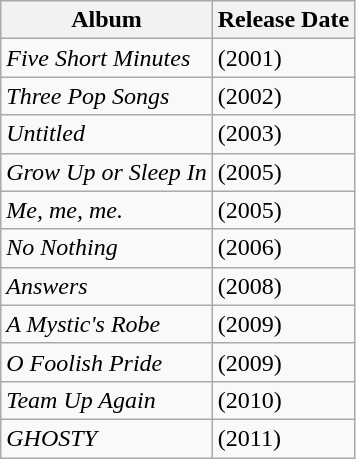<table class="wikitable">
<tr>
<th>Album</th>
<th>Release Date</th>
</tr>
<tr>
<td><em>Five Short Minutes</em></td>
<td>(2001)</td>
</tr>
<tr>
<td><em>Three Pop Songs</em></td>
<td>(2002)</td>
</tr>
<tr>
<td><em>Untitled</em></td>
<td>(2003)</td>
</tr>
<tr>
<td><em>Grow Up or Sleep In</em></td>
<td>(2005)</td>
</tr>
<tr>
<td><em>Me, me, me.</em></td>
<td>(2005)</td>
</tr>
<tr>
<td><em>No Nothing</em></td>
<td>(2006)</td>
</tr>
<tr>
<td><em>Answers</em></td>
<td>(2008)</td>
</tr>
<tr>
<td><em>A Mystic's Robe</em></td>
<td>(2009)</td>
</tr>
<tr>
<td><em>O Foolish Pride</em></td>
<td>(2009)</td>
</tr>
<tr>
<td><em>Team Up Again</em></td>
<td>(2010)</td>
</tr>
<tr>
<td><em>GHOSTY</em></td>
<td>(2011)</td>
</tr>
</table>
